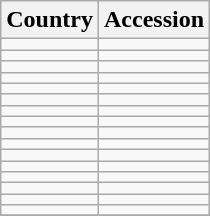<table class="wikitable sortable floatleft" style="margin-top: 8px;">
<tr>
<th>Country</th>
<th>Accession</th>
</tr>
<tr>
<td></td>
<td></td>
</tr>
<tr>
<td></td>
<td></td>
</tr>
<tr>
<td></td>
<td></td>
</tr>
<tr>
<td></td>
<td></td>
</tr>
<tr>
<td></td>
<td></td>
</tr>
<tr>
<td></td>
<td></td>
</tr>
<tr>
<td></td>
<td></td>
</tr>
<tr>
<td></td>
<td></td>
</tr>
<tr>
<td></td>
<td></td>
</tr>
<tr>
<td></td>
<td></td>
</tr>
<tr>
<td></td>
<td></td>
</tr>
<tr>
<td></td>
<td></td>
</tr>
<tr>
<td></td>
<td></td>
</tr>
<tr>
<td></td>
<td></td>
</tr>
<tr>
<td></td>
<td></td>
</tr>
<tr>
<td></td>
<td></td>
</tr>
<tr>
</tr>
</table>
